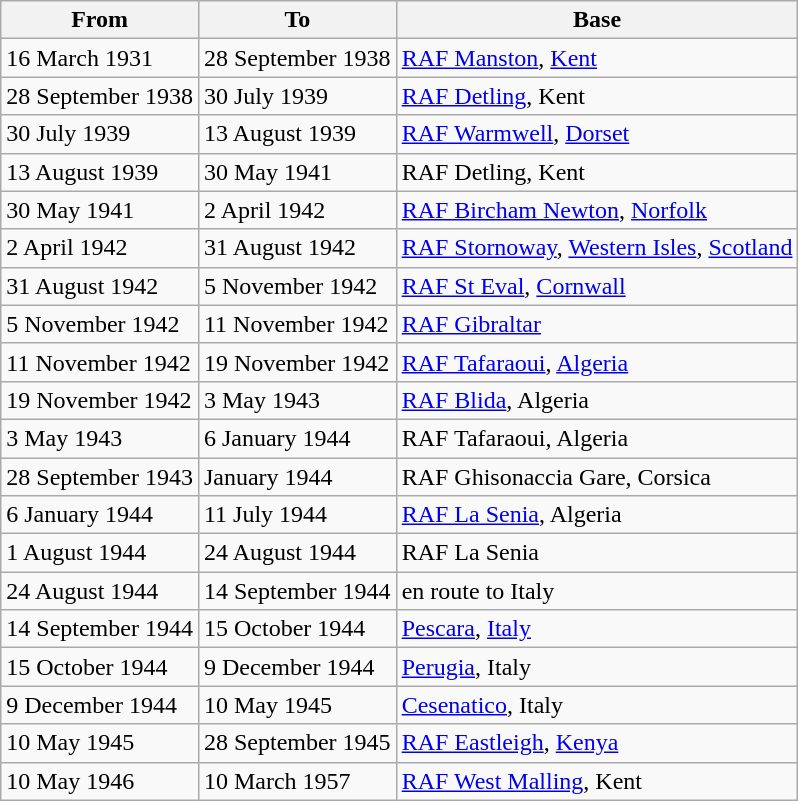<table class="wikitable">
<tr>
<th>From</th>
<th>To</th>
<th>Base</th>
</tr>
<tr>
<td>16 March 1931</td>
<td>28 September 1938</td>
<td><a href='#'>RAF Manston</a>, <a href='#'>Kent</a></td>
</tr>
<tr>
<td>28 September 1938</td>
<td>30 July 1939</td>
<td><a href='#'>RAF Detling</a>, Kent</td>
</tr>
<tr>
<td>30 July 1939</td>
<td>13 August 1939</td>
<td><a href='#'>RAF Warmwell</a>, <a href='#'>Dorset</a></td>
</tr>
<tr>
<td>13 August 1939</td>
<td>30 May 1941</td>
<td>RAF Detling, Kent</td>
</tr>
<tr>
<td>30 May 1941</td>
<td>2 April 1942</td>
<td><a href='#'>RAF Bircham Newton</a>, <a href='#'>Norfolk</a></td>
</tr>
<tr>
<td>2 April 1942</td>
<td>31 August 1942</td>
<td><a href='#'>RAF Stornoway</a>, <a href='#'>Western Isles</a>, <a href='#'>Scotland</a></td>
</tr>
<tr>
<td>31 August 1942</td>
<td>5 November 1942</td>
<td><a href='#'>RAF St Eval</a>, <a href='#'>Cornwall</a></td>
</tr>
<tr>
<td>5 November 1942</td>
<td>11 November 1942</td>
<td><a href='#'>RAF Gibraltar</a></td>
</tr>
<tr>
<td>11 November 1942</td>
<td>19 November 1942</td>
<td><a href='#'>RAF Tafaraoui</a>, <a href='#'>Algeria</a></td>
</tr>
<tr>
<td>19 November 1942</td>
<td>3 May 1943</td>
<td><a href='#'>RAF Blida</a>, Algeria</td>
</tr>
<tr>
<td>3 May 1943</td>
<td>6 January 1944</td>
<td>RAF Tafaraoui, Algeria</td>
</tr>
<tr>
<td>28 September 1943</td>
<td>January 1944</td>
<td>RAF Ghisonaccia Gare, Corsica</td>
</tr>
<tr>
<td>6 January 1944</td>
<td>11 July 1944</td>
<td><a href='#'>RAF La Senia</a>, Algeria</td>
</tr>
<tr>
<td>1 August 1944</td>
<td>24 August 1944</td>
<td>RAF La Senia</td>
</tr>
<tr>
<td>24 August 1944</td>
<td>14 September 1944</td>
<td>en route to Italy</td>
</tr>
<tr>
<td>14 September 1944</td>
<td>15 October 1944</td>
<td><a href='#'>Pescara</a>, <a href='#'>Italy</a></td>
</tr>
<tr>
<td>15 October 1944</td>
<td>9 December 1944</td>
<td><a href='#'>Perugia</a>, Italy</td>
</tr>
<tr>
<td>9 December 1944</td>
<td>10 May 1945</td>
<td><a href='#'>Cesenatico</a>, Italy</td>
</tr>
<tr>
<td>10 May 1945</td>
<td>28 September 1945</td>
<td><a href='#'>RAF Eastleigh</a>, <a href='#'>Kenya</a></td>
</tr>
<tr>
<td>10 May 1946</td>
<td>10 March 1957</td>
<td><a href='#'>RAF West Malling</a>, Kent</td>
</tr>
</table>
